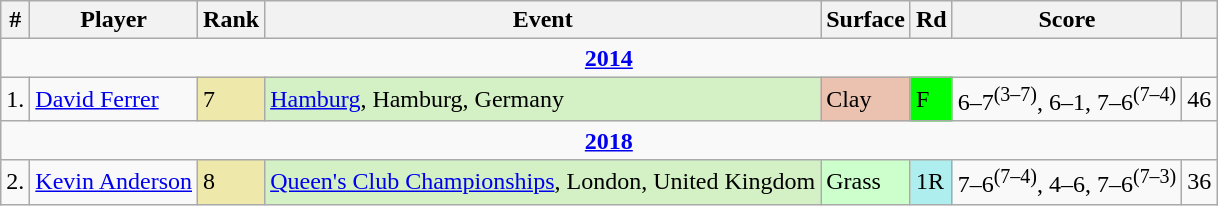<table class="wikitable sortable">
<tr>
<th>#</th>
<th>Player</th>
<th>Rank</th>
<th>Event</th>
<th>Surface</th>
<th>Rd</th>
<th>Score</th>
<th></th>
</tr>
<tr>
<td colspan=8 style=text-align:center><strong><a href='#'>2014</a></strong></td>
</tr>
<tr>
<td>1.</td>
<td> <a href='#'>David Ferrer</a></td>
<td bgcolor=EEE8AA>7</td>
<td bgcolor=d4f1c5><a href='#'>Hamburg</a>, Hamburg, Germany</td>
<td style=background:#ebc2af>Clay</td>
<td bgcolor=lime>F</td>
<td>6–7<sup>(3–7)</sup>, 6–1, 7–6<sup>(7–4)</sup></td>
<td>46</td>
</tr>
<tr>
<td colspan=8 style=text-align:center><strong><a href='#'>2018</a></strong></td>
</tr>
<tr>
<td>2.</td>
<td> <a href='#'>Kevin Anderson</a></td>
<td bgcolor=EEE8AA>8</td>
<td bgcolor=d4f1c5><a href='#'>Queen's Club Championships</a>, London, United Kingdom</td>
<td style=background:#cfc>Grass</td>
<td bgcolor=#afeeee>1R</td>
<td>7–6<sup>(7–4)</sup>, 4–6, 7–6<sup>(7–3)</sup></td>
<td>36</td>
</tr>
</table>
